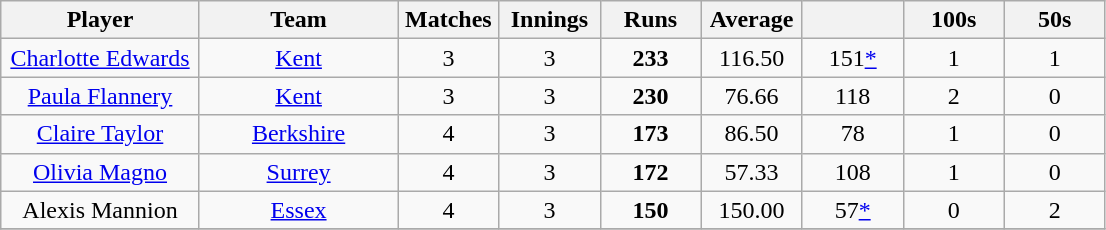<table class="wikitable" style="text-align:center;">
<tr>
<th width=125>Player</th>
<th width=125>Team</th>
<th width=60>Matches</th>
<th width=60>Innings</th>
<th width=60>Runs</th>
<th width=60>Average</th>
<th width=60></th>
<th width=60>100s</th>
<th width=60>50s</th>
</tr>
<tr>
<td><a href='#'>Charlotte Edwards</a></td>
<td><a href='#'>Kent</a></td>
<td>3</td>
<td>3</td>
<td><strong>233</strong></td>
<td>116.50</td>
<td>151<a href='#'>*</a></td>
<td>1</td>
<td>1</td>
</tr>
<tr>
<td><a href='#'>Paula Flannery</a></td>
<td><a href='#'>Kent</a></td>
<td>3</td>
<td>3</td>
<td><strong>230</strong></td>
<td>76.66</td>
<td>118</td>
<td>2</td>
<td>0</td>
</tr>
<tr>
<td><a href='#'>Claire Taylor</a></td>
<td><a href='#'>Berkshire</a></td>
<td>4</td>
<td>3</td>
<td><strong>173</strong></td>
<td>86.50</td>
<td>78</td>
<td>1</td>
<td>0</td>
</tr>
<tr>
<td><a href='#'>Olivia Magno</a></td>
<td><a href='#'>Surrey</a></td>
<td>4</td>
<td>3</td>
<td><strong>172</strong></td>
<td>57.33</td>
<td>108</td>
<td>1</td>
<td>0</td>
</tr>
<tr>
<td>Alexis Mannion</td>
<td><a href='#'>Essex</a></td>
<td>4</td>
<td>3</td>
<td><strong>150</strong></td>
<td>150.00</td>
<td>57<a href='#'>*</a></td>
<td>0</td>
<td>2</td>
</tr>
<tr>
</tr>
</table>
